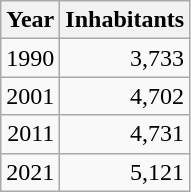<table cellspacing="0" cellpadding="0">
<tr>
<td valign="top"><br><table class="wikitable sortable zebra hintergrundfarbe5">
<tr>
<th>Year</th>
<th>Inhabitants</th>
</tr>
<tr align="right">
<td>1990</td>
<td>3,733</td>
</tr>
<tr align="right">
<td>2001</td>
<td>4,702</td>
</tr>
<tr align="right">
<td>2011</td>
<td>4,731</td>
</tr>
<tr align="right">
<td>2021</td>
<td>5,121</td>
</tr>
</table>
</td>
</tr>
</table>
